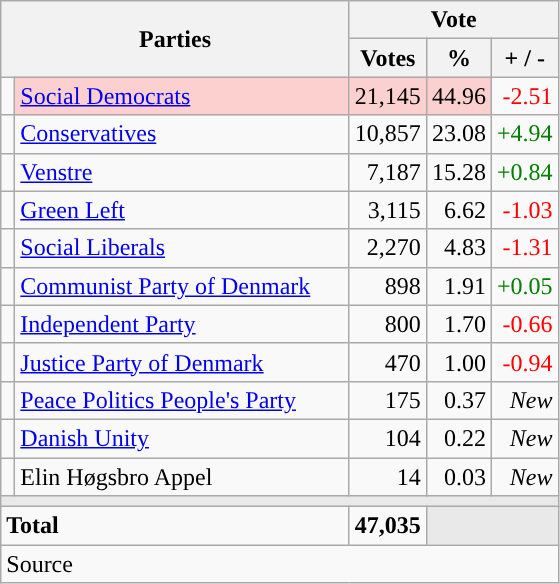<table class="wikitable" style="text-align:right;">
<tr>
<th style="text-align:centre;" rowspan="2" colspan="2" width="225">Parties</th>
<th colspan="3">Vote</th>
</tr>
<tr>
<th width="15">Votes</th>
<th width="15">%</th>
<th width="15">+ / -</th>
</tr>
<tr>
<td width="2" style="color:inherit;background:"></td>
<td bgcolor=#fbd0ce  align="left"><a href='#'>Social Democrats</a></td>
<td bgcolor=#fbd0ce>21,145</td>
<td bgcolor=#fbd0ce>44.96</td>
<td style=color:red;>-2.51</td>
</tr>
<tr>
<td width="2" style="color:inherit;background:"></td>
<td align="left"><a href='#'>Conservatives</a></td>
<td>10,857</td>
<td>23.08</td>
<td style=color:green;>+4.94</td>
</tr>
<tr>
<td width="2" style="color:inherit;background:"></td>
<td align="left"><a href='#'>Venstre</a></td>
<td>7,187</td>
<td>15.28</td>
<td style=color:green;>+0.84</td>
</tr>
<tr>
<td width="2" style="color:inherit;background:"></td>
<td align="left"><a href='#'>Green Left</a></td>
<td>3,115</td>
<td>6.62</td>
<td style=color:red;>-1.03</td>
</tr>
<tr>
<td width="2" style="color:inherit;background:"></td>
<td align="left"><a href='#'>Social Liberals</a></td>
<td>2,270</td>
<td>4.83</td>
<td style=color:red;>-1.31</td>
</tr>
<tr>
<td width="2" style="color:inherit;background:"></td>
<td align="left"><a href='#'>Communist Party of Denmark</a></td>
<td>898</td>
<td>1.91</td>
<td style=color:green;>+0.05</td>
</tr>
<tr>
<td width="2" style="color:inherit;background:"></td>
<td align="left"><a href='#'>Independent Party</a></td>
<td>800</td>
<td>1.70</td>
<td style=color:red;>-0.66</td>
</tr>
<tr>
<td width="2" style="color:inherit;background:"></td>
<td align="left"><a href='#'>Justice Party of Denmark</a></td>
<td>470</td>
<td>1.00</td>
<td style=color:red;>-0.94</td>
</tr>
<tr>
<td width="2" style="color:inherit;background:"></td>
<td align="left"><a href='#'>Peace Politics People's Party</a></td>
<td>175</td>
<td>0.37</td>
<td><em>New</em></td>
</tr>
<tr>
<td width="2" style="color:inherit;background:"></td>
<td align="left"><a href='#'>Danish Unity</a></td>
<td>104</td>
<td>0.22</td>
<td><em>New</em></td>
</tr>
<tr>
<td width="2" style="color:inherit;background:"></td>
<td align="left">Elin Høgsbro Appel</td>
<td>14</td>
<td>0.03</td>
<td><em>New</em></td>
</tr>
<tr>
<td colspan="7" bgcolor="#E9E9E9"></td>
</tr>
<tr>
<td align="left" colspan="2"><strong>Total</strong></td>
<td><strong>47,035</strong></td>
<td bgcolor="#E9E9E9" colspan="2"></td>
</tr>
<tr>
<td align="left" colspan="6">Source</td>
</tr>
</table>
